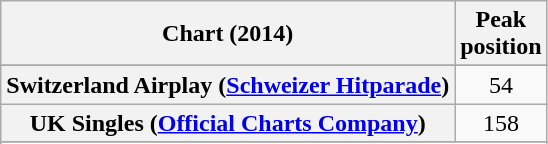<table class="wikitable sortable plainrowheaders" style="text-align:center">
<tr>
<th>Chart (2014)</th>
<th>Peak<br>position</th>
</tr>
<tr>
</tr>
<tr>
</tr>
<tr>
</tr>
<tr>
</tr>
<tr>
</tr>
<tr>
</tr>
<tr>
<th scope="row">Switzerland Airplay (<a href='#'>Schweizer Hitparade</a>)</th>
<td>54</td>
</tr>
<tr>
<th scope="row">UK Singles (<a href='#'>Official Charts Company</a>)</th>
<td style="text-align:center;">158</td>
</tr>
<tr>
</tr>
<tr>
</tr>
<tr>
</tr>
<tr>
</tr>
<tr>
</tr>
<tr>
</tr>
</table>
